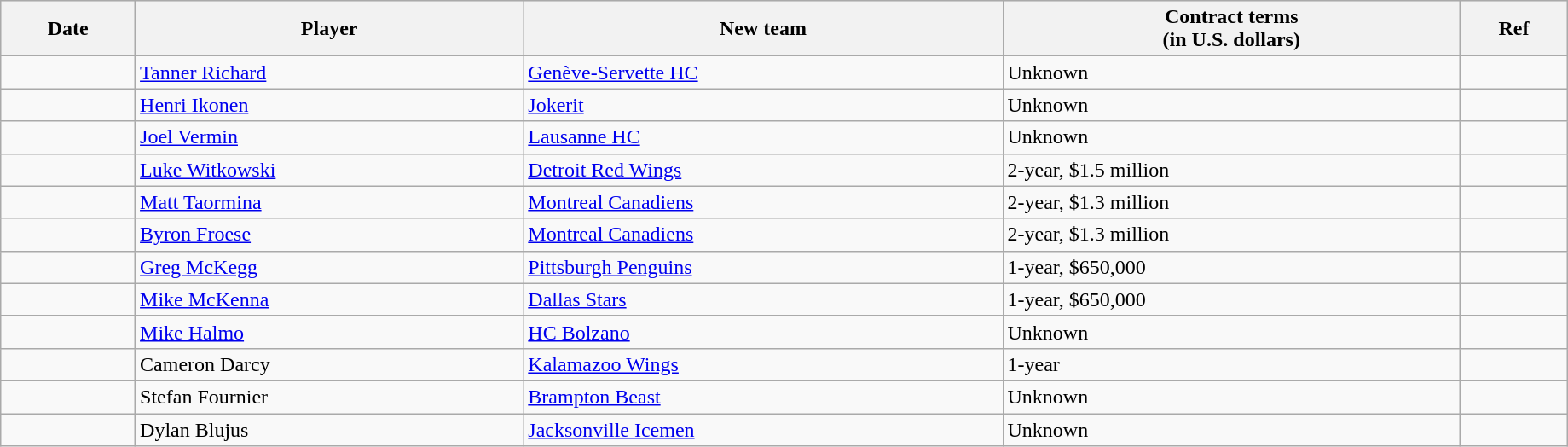<table class="wikitable" width=97%>
<tr style="background:#ddd; text-align:center;">
<th>Date</th>
<th>Player</th>
<th>New team</th>
<th>Contract terms<br>(in U.S. dollars)</th>
<th>Ref</th>
</tr>
<tr>
<td></td>
<td><a href='#'>Tanner Richard</a></td>
<td><a href='#'>Genève-Servette HC</a></td>
<td>Unknown</td>
<td></td>
</tr>
<tr>
<td></td>
<td><a href='#'>Henri Ikonen</a></td>
<td><a href='#'>Jokerit</a></td>
<td>Unknown</td>
<td></td>
</tr>
<tr>
<td></td>
<td><a href='#'>Joel Vermin</a></td>
<td><a href='#'>Lausanne HC</a></td>
<td>Unknown</td>
<td></td>
</tr>
<tr>
<td></td>
<td><a href='#'>Luke Witkowski</a></td>
<td><a href='#'>Detroit Red Wings</a></td>
<td>2-year, $1.5 million</td>
<td></td>
</tr>
<tr>
<td></td>
<td><a href='#'>Matt Taormina</a></td>
<td><a href='#'>Montreal Canadiens</a></td>
<td>2-year, $1.3 million</td>
<td></td>
</tr>
<tr>
<td></td>
<td><a href='#'>Byron Froese</a></td>
<td><a href='#'>Montreal Canadiens</a></td>
<td>2-year, $1.3 million</td>
<td></td>
</tr>
<tr>
<td></td>
<td><a href='#'>Greg McKegg</a></td>
<td><a href='#'>Pittsburgh Penguins</a></td>
<td>1-year, $650,000</td>
<td></td>
</tr>
<tr>
<td></td>
<td><a href='#'>Mike McKenna</a></td>
<td><a href='#'>Dallas Stars</a></td>
<td>1-year, $650,000</td>
<td></td>
</tr>
<tr>
<td></td>
<td><a href='#'>Mike Halmo</a></td>
<td><a href='#'>HC Bolzano</a></td>
<td>Unknown</td>
<td></td>
</tr>
<tr>
<td></td>
<td>Cameron Darcy</td>
<td><a href='#'>Kalamazoo Wings</a></td>
<td>1-year</td>
<td></td>
</tr>
<tr>
<td></td>
<td>Stefan Fournier</td>
<td><a href='#'>Brampton Beast</a></td>
<td>Unknown</td>
<td></td>
</tr>
<tr>
<td></td>
<td>Dylan Blujus</td>
<td><a href='#'>Jacksonville Icemen</a></td>
<td>Unknown</td>
<td></td>
</tr>
</table>
